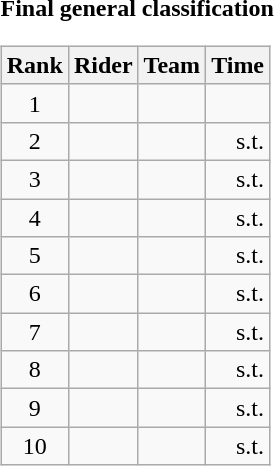<table>
<tr>
<td><strong>Final general classification</strong><br><table class="wikitable">
<tr>
<th scope="col">Rank</th>
<th scope="col">Rider</th>
<th scope="col">Team</th>
<th scope="col">Time</th>
</tr>
<tr>
<td style="text-align:center;">1</td>
<td></td>
<td></td>
<td style="text-align:right;"></td>
</tr>
<tr>
<td style="text-align:center;">2</td>
<td></td>
<td></td>
<td style="text-align:right;">s.t.</td>
</tr>
<tr>
<td style="text-align:center;">3</td>
<td></td>
<td></td>
<td style="text-align:right;">s.t.</td>
</tr>
<tr>
<td style="text-align:center;">4</td>
<td></td>
<td></td>
<td style="text-align:right;">s.t.</td>
</tr>
<tr>
<td style="text-align:center;">5</td>
<td></td>
<td></td>
<td style="text-align:right;">s.t.</td>
</tr>
<tr>
<td style="text-align:center;">6</td>
<td></td>
<td></td>
<td style="text-align:right;">s.t.</td>
</tr>
<tr>
<td style="text-align:center;">7</td>
<td></td>
<td></td>
<td style="text-align:right;">s.t.</td>
</tr>
<tr>
<td style="text-align:center;">8</td>
<td></td>
<td></td>
<td style="text-align:right;">s.t.</td>
</tr>
<tr>
<td style="text-align:center;">9</td>
<td></td>
<td></td>
<td style="text-align:right;">s.t.</td>
</tr>
<tr>
<td style="text-align:center;">10</td>
<td></td>
<td></td>
<td style="text-align:right;">s.t.</td>
</tr>
</table>
</td>
</tr>
</table>
